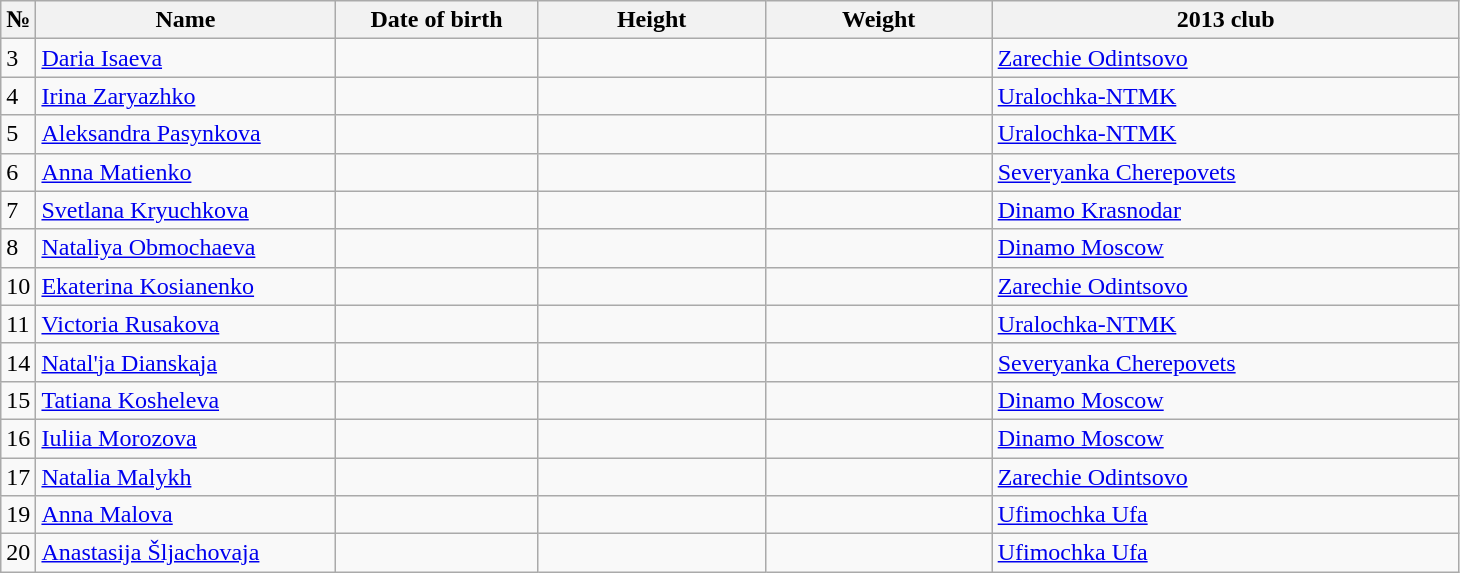<table class=wikitable sortable style=font-size:100%; text-align:center;>
<tr>
<th>№</th>
<th style=width:12em>Name</th>
<th style=width:8em>Date of birth</th>
<th style=width:9em>Height</th>
<th style=width:9em>Weight</th>
<th style=width:19em>2013 club</th>
</tr>
<tr>
<td>3</td>
<td><a href='#'>Daria Isaeva</a></td>
<td></td>
<td></td>
<td></td>
<td> <a href='#'>Zarechie Odintsovo</a></td>
</tr>
<tr>
<td>4</td>
<td><a href='#'>Irina Zaryazhko</a></td>
<td></td>
<td></td>
<td></td>
<td> <a href='#'>Uralochka-NTMK</a></td>
</tr>
<tr>
<td>5</td>
<td><a href='#'>Aleksandra Pasynkova</a></td>
<td></td>
<td></td>
<td></td>
<td> <a href='#'>Uralochka-NTMK</a></td>
</tr>
<tr>
<td>6</td>
<td><a href='#'>Anna Matienko</a></td>
<td></td>
<td></td>
<td></td>
<td> <a href='#'>Severyanka Cherepovets</a></td>
</tr>
<tr>
<td>7</td>
<td><a href='#'>Svetlana Kryuchkova</a></td>
<td></td>
<td></td>
<td></td>
<td> <a href='#'>Dinamo Krasnodar</a></td>
</tr>
<tr>
<td>8</td>
<td><a href='#'>Nataliya Obmochaeva</a></td>
<td></td>
<td></td>
<td></td>
<td> <a href='#'>Dinamo Moscow</a></td>
</tr>
<tr>
<td>10</td>
<td><a href='#'>Ekaterina Kosianenko</a></td>
<td></td>
<td></td>
<td></td>
<td> <a href='#'>Zarechie Odintsovo</a></td>
</tr>
<tr>
<td>11</td>
<td><a href='#'>Victoria Rusakova</a></td>
<td></td>
<td></td>
<td></td>
<td> <a href='#'>Uralochka-NTMK</a></td>
</tr>
<tr>
<td>14</td>
<td><a href='#'>Natal'ja Dianskaja</a></td>
<td></td>
<td></td>
<td></td>
<td> <a href='#'>Severyanka Cherepovets</a></td>
</tr>
<tr>
<td>15</td>
<td><a href='#'>Tatiana Kosheleva</a></td>
<td></td>
<td></td>
<td></td>
<td> <a href='#'>Dinamo Moscow</a></td>
</tr>
<tr>
<td>16</td>
<td><a href='#'>Iuliia Morozova</a></td>
<td></td>
<td></td>
<td></td>
<td> <a href='#'>Dinamo Moscow</a></td>
</tr>
<tr>
<td>17</td>
<td><a href='#'>Natalia Malykh</a></td>
<td></td>
<td></td>
<td></td>
<td> <a href='#'>Zarechie Odintsovo</a></td>
</tr>
<tr>
<td>19</td>
<td><a href='#'>Anna Malova</a></td>
<td></td>
<td></td>
<td></td>
<td> <a href='#'>Ufimochka Ufa</a></td>
</tr>
<tr>
<td>20</td>
<td><a href='#'>Anastasija Šljachovaja</a></td>
<td></td>
<td></td>
<td></td>
<td> <a href='#'>Ufimochka Ufa</a></td>
</tr>
</table>
